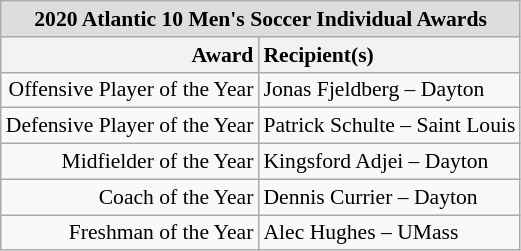<table class="wikitable" style="white-space:nowrap; font-size:90%;">
<tr>
<td colspan="2" style="text-align:center; background:#ddd;"><strong>2020 Atlantic 10 Men's Soccer Individual Awards</strong></td>
</tr>
<tr>
<th style="text-align:right;">Award</th>
<th style="text-align:left;">Recipient(s)</th>
</tr>
<tr>
<td style="text-align:right;">Offensive Player of the Year</td>
<td style="text-align:left;">Jonas Fjeldberg – Dayton</td>
</tr>
<tr>
<td style="text-align:right;">Defensive Player of the Year</td>
<td style="text-align:left;">Patrick Schulte – Saint Louis</td>
</tr>
<tr>
<td style="text-align:right;">Midfielder of the Year</td>
<td style="text-align:left;">Kingsford Adjei – Dayton</td>
</tr>
<tr>
<td style="text-align:right;">Coach of the Year</td>
<td style="text-align:left;">Dennis Currier – Dayton</td>
</tr>
<tr>
<td style="text-align:right;">Freshman of the Year</td>
<td style="text-align:left;">Alec Hughes – UMass</td>
</tr>
</table>
